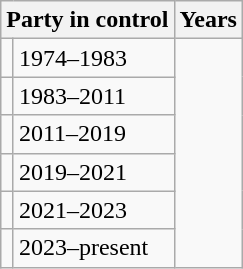<table class="wikitable">
<tr>
<th colspan=2>Party in control</th>
<th>Years</th>
</tr>
<tr>
<td></td>
<td>1974–1983</td>
</tr>
<tr>
<td></td>
<td>1983–2011</td>
</tr>
<tr>
<td></td>
<td>2011–2019</td>
</tr>
<tr>
<td></td>
<td>2019–2021</td>
</tr>
<tr>
<td></td>
<td>2021–2023</td>
</tr>
<tr>
<td></td>
<td>2023–present</td>
</tr>
</table>
